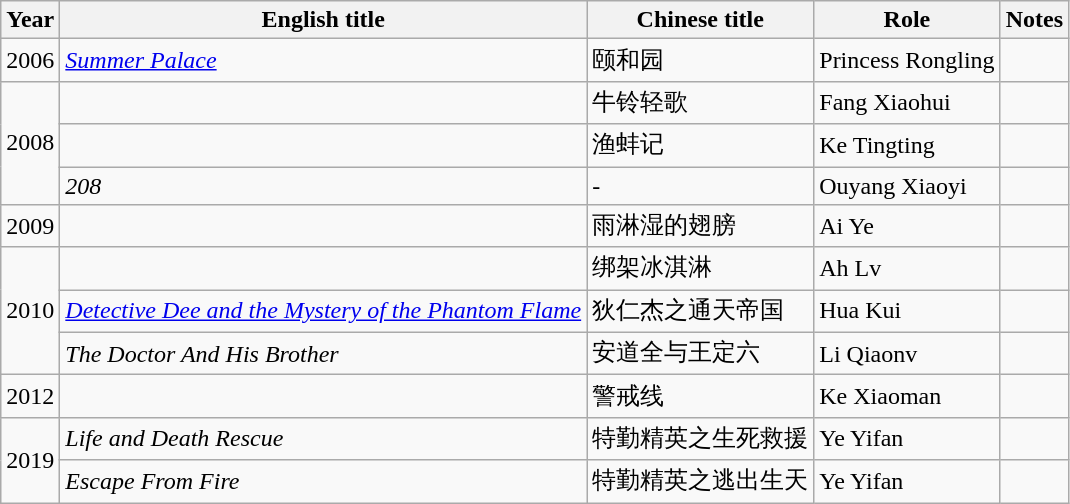<table class="wikitable">
<tr>
<th>Year</th>
<th>English title</th>
<th>Chinese title</th>
<th>Role</th>
<th>Notes</th>
</tr>
<tr>
<td>2006</td>
<td><em><a href='#'>Summer Palace</a></em></td>
<td>颐和园</td>
<td>Princess Rongling</td>
<td></td>
</tr>
<tr>
<td rowspan=3>2008</td>
<td></td>
<td>牛铃轻歌</td>
<td>Fang Xiaohui</td>
<td></td>
</tr>
<tr>
<td></td>
<td>渔蚌记</td>
<td>Ke Tingting</td>
<td></td>
</tr>
<tr>
<td><em>208</em></td>
<td>-</td>
<td>Ouyang Xiaoyi</td>
<td></td>
</tr>
<tr>
<td>2009</td>
<td></td>
<td>雨淋湿的翅膀</td>
<td>Ai Ye</td>
<td></td>
</tr>
<tr>
<td rowspan=3>2010</td>
<td></td>
<td>绑架冰淇淋</td>
<td>Ah Lv</td>
<td></td>
</tr>
<tr>
<td><em><a href='#'>Detective Dee and the Mystery of the Phantom Flame</a></em></td>
<td>狄仁杰之通天帝国</td>
<td>Hua Kui</td>
<td></td>
</tr>
<tr>
<td><em>The Doctor And His Brother </em></td>
<td>安道全与王定六</td>
<td>Li Qiaonv</td>
<td></td>
</tr>
<tr>
<td>2012</td>
<td></td>
<td>警戒线</td>
<td>Ke Xiaoman</td>
<td></td>
</tr>
<tr>
<td rowspan=2>2019</td>
<td><em>Life and Death Rescue</em></td>
<td>特勤精英之生死救援</td>
<td>Ye Yifan</td>
<td></td>
</tr>
<tr>
<td><em>Escape From Fire</em></td>
<td>特勤精英之逃出生天</td>
<td>Ye Yifan</td>
<td></td>
</tr>
</table>
